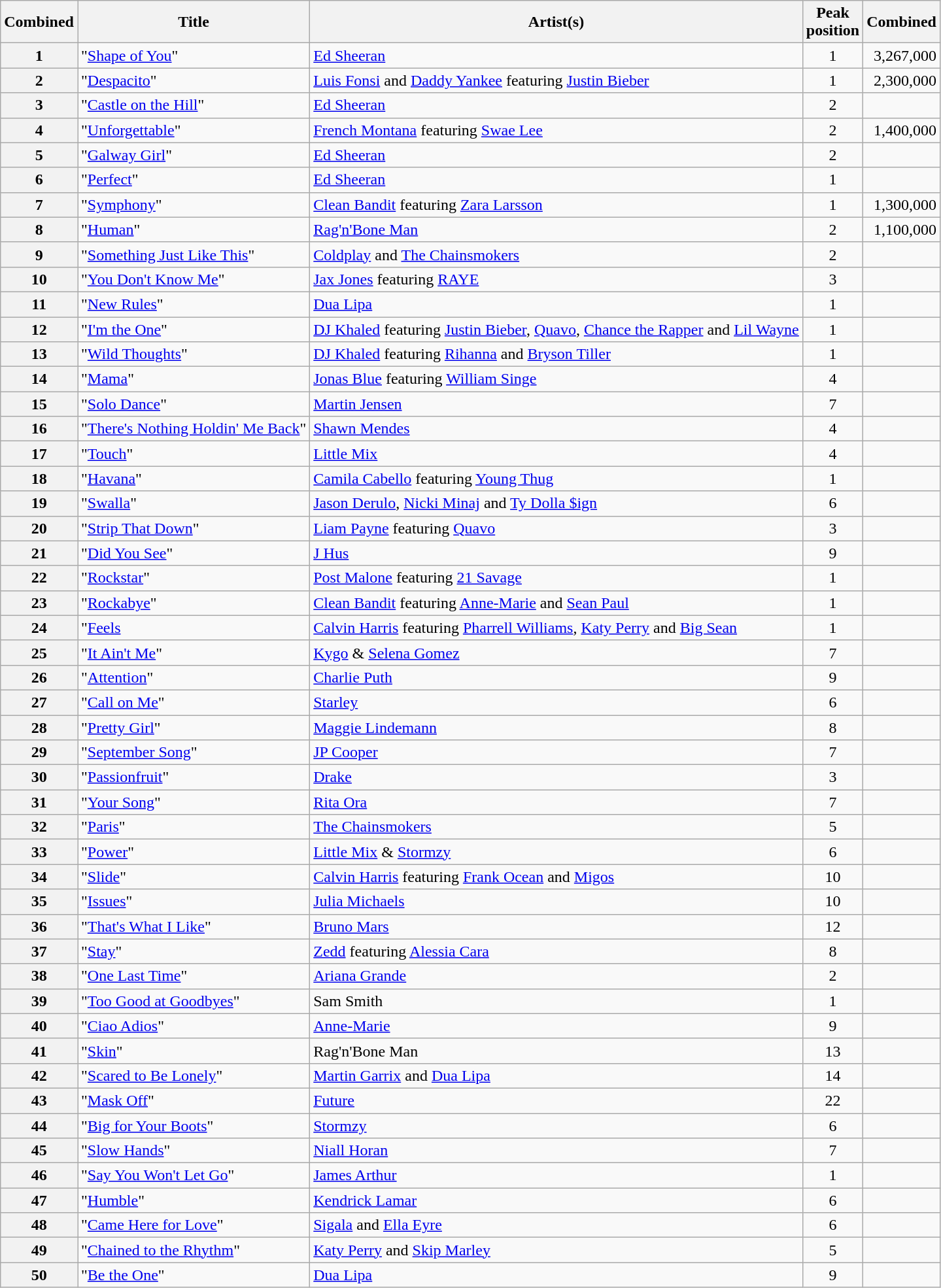<table class="wikitable plainrowheaders sortable">
<tr>
<th scope=col>Combined</th>
<th scope=col>Title</th>
<th scope=col>Artist(s)</th>
<th scope=col>Peak<br>position</th>
<th scope=col>Combined</th>
</tr>
<tr>
<th scope=row style="text-align:center;">1</th>
<td>"<a href='#'>Shape of You</a>"</td>
<td><a href='#'>Ed Sheeran</a></td>
<td align="center">1</td>
<td align="right">3,267,000</td>
</tr>
<tr>
<th scope=row style="text-align:center;">2</th>
<td>"<a href='#'>Despacito</a>"</td>
<td><a href='#'>Luis Fonsi</a> and <a href='#'>Daddy Yankee</a> featuring <a href='#'>Justin Bieber</a></td>
<td align="center">1</td>
<td align="right">2,300,000</td>
</tr>
<tr>
<th scope=row style="text-align:center;">3</th>
<td>"<a href='#'>Castle on the Hill</a>"</td>
<td><a href='#'>Ed Sheeran</a></td>
<td align="center">2</td>
<td align="right"></td>
</tr>
<tr>
<th scope=row style="text-align:center;">4</th>
<td>"<a href='#'>Unforgettable</a>"</td>
<td><a href='#'>French Montana</a> featuring <a href='#'>Swae Lee</a></td>
<td align="center">2</td>
<td align="right">1,400,000</td>
</tr>
<tr>
<th scope=row style="text-align:center;">5</th>
<td>"<a href='#'>Galway Girl</a>"</td>
<td><a href='#'>Ed Sheeran</a></td>
<td align="center">2</td>
<td align="right"></td>
</tr>
<tr>
<th scope=row style="text-align:center;">6</th>
<td>"<a href='#'>Perfect</a>"</td>
<td><a href='#'>Ed Sheeran</a></td>
<td align="center">1</td>
<td align="right"></td>
</tr>
<tr>
<th scope=row style="text-align:center;">7</th>
<td>"<a href='#'>Symphony</a>"</td>
<td><a href='#'>Clean Bandit</a> featuring <a href='#'>Zara Larsson</a></td>
<td align="center">1</td>
<td align="right">1,300,000</td>
</tr>
<tr>
<th scope=row style="text-align:center;">8</th>
<td>"<a href='#'>Human</a>"</td>
<td><a href='#'>Rag'n'Bone Man</a></td>
<td align="center">2</td>
<td align="right">1,100,000</td>
</tr>
<tr>
<th scope=row style="text-align:center;">9</th>
<td>"<a href='#'>Something Just Like This</a>"</td>
<td><a href='#'>Coldplay</a> and <a href='#'>The Chainsmokers</a></td>
<td align="center">2</td>
<td align="right"></td>
</tr>
<tr>
<th scope=row style="text-align:center;">10</th>
<td>"<a href='#'>You Don't Know Me</a>"</td>
<td><a href='#'>Jax Jones</a> featuring <a href='#'>RAYE</a></td>
<td align="center">3</td>
<td align="right"></td>
</tr>
<tr>
<th scope=row style="text-align:center;">11</th>
<td>"<a href='#'>New Rules</a>"</td>
<td><a href='#'>Dua Lipa</a></td>
<td align="center">1</td>
<td align="right"></td>
</tr>
<tr>
<th scope=row style="text-align:center;">12</th>
<td>"<a href='#'>I'm the One</a>"</td>
<td><a href='#'>DJ Khaled</a> featuring <a href='#'>Justin Bieber</a>, <a href='#'>Quavo</a>, <a href='#'>Chance the Rapper</a> and <a href='#'>Lil Wayne</a></td>
<td align="center">1</td>
<td align="right"></td>
</tr>
<tr>
<th scope=row style="text-align:center;">13</th>
<td>"<a href='#'>Wild Thoughts</a>"</td>
<td><a href='#'>DJ Khaled</a> featuring <a href='#'>Rihanna</a> and <a href='#'>Bryson Tiller</a></td>
<td align="center">1</td>
<td align="right"></td>
</tr>
<tr>
<th scope=row style="text-align:center;">14</th>
<td>"<a href='#'>Mama</a>"</td>
<td><a href='#'>Jonas Blue</a> featuring <a href='#'>William Singe</a></td>
<td align="center">4</td>
<td align="right"></td>
</tr>
<tr>
<th scope=row style="text-align:center;">15</th>
<td>"<a href='#'>Solo Dance</a>"</td>
<td><a href='#'>Martin Jensen</a></td>
<td align="center">7</td>
<td align="right"></td>
</tr>
<tr>
<th scope=row style="text-align:center;">16</th>
<td>"<a href='#'>There's Nothing Holdin' Me Back</a>"</td>
<td><a href='#'>Shawn Mendes</a></td>
<td align="center">4</td>
<td align="right"></td>
</tr>
<tr>
<th scope=row style="text-align:center;">17</th>
<td>"<a href='#'>Touch</a>"</td>
<td><a href='#'>Little Mix</a></td>
<td align="center">4</td>
<td align="right"></td>
</tr>
<tr>
<th scope=row style="text-align:center;">18</th>
<td>"<a href='#'>Havana</a>"</td>
<td><a href='#'>Camila Cabello</a> featuring <a href='#'>Young Thug</a></td>
<td align="center">1</td>
<td align="right"></td>
</tr>
<tr>
<th scope=row style="text-align:center;">19</th>
<td>"<a href='#'>Swalla</a>"</td>
<td><a href='#'>Jason Derulo</a>, <a href='#'>Nicki Minaj</a> and <a href='#'>Ty Dolla $ign</a></td>
<td align="center">6</td>
<td align="right"></td>
</tr>
<tr>
<th scope=row style="text-align:center;">20</th>
<td>"<a href='#'>Strip That Down</a>"</td>
<td><a href='#'>Liam Payne</a> featuring <a href='#'>Quavo</a></td>
<td align="center">3</td>
<td align="right"></td>
</tr>
<tr>
<th scope=row style="text-align:center;">21</th>
<td>"<a href='#'>Did You See</a>"</td>
<td><a href='#'>J Hus</a></td>
<td align="center">9</td>
<td align="right"></td>
</tr>
<tr>
<th scope=row style="text-align:center;">22</th>
<td>"<a href='#'>Rockstar</a>"</td>
<td><a href='#'>Post Malone</a> featuring <a href='#'>21 Savage</a></td>
<td align="center">1</td>
<td align="right"></td>
</tr>
<tr>
<th scope=row style="text-align:center;">23</th>
<td>"<a href='#'>Rockabye</a>"</td>
<td><a href='#'>Clean Bandit</a> featuring <a href='#'>Anne-Marie</a> and <a href='#'>Sean Paul</a></td>
<td align="center">1</td>
<td align="right"></td>
</tr>
<tr>
<th scope=row style="text-align:center;">24</th>
<td>"<a href='#'>Feels</a></td>
<td><a href='#'>Calvin Harris</a> featuring <a href='#'>Pharrell Williams</a>, <a href='#'>Katy Perry</a> and <a href='#'>Big Sean</a></td>
<td align="center">1</td>
<td align="right"></td>
</tr>
<tr>
<th scope=row style="text-align:center;">25</th>
<td>"<a href='#'>It Ain't Me</a>"</td>
<td><a href='#'>Kygo</a> & <a href='#'>Selena Gomez</a></td>
<td align="center">7</td>
<td align="right"></td>
</tr>
<tr>
<th scope=row style="text-align:center;">26</th>
<td>"<a href='#'>Attention</a>"</td>
<td><a href='#'>Charlie Puth</a></td>
<td align="center">9</td>
<td align="right"></td>
</tr>
<tr>
<th scope=row style="text-align:center;">27</th>
<td>"<a href='#'>Call on Me</a>"</td>
<td><a href='#'>Starley</a></td>
<td align="center">6</td>
<td align="right"></td>
</tr>
<tr>
<th scope=row style="text-align:center;">28</th>
<td>"<a href='#'>Pretty Girl</a>"</td>
<td><a href='#'>Maggie Lindemann</a></td>
<td align="center">8</td>
<td align="right"></td>
</tr>
<tr>
<th scope=row style="text-align:center;">29</th>
<td>"<a href='#'>September Song</a>"</td>
<td><a href='#'>JP Cooper</a></td>
<td align="center">7</td>
<td align="right"></td>
</tr>
<tr>
<th scope=row style="text-align:center;">30</th>
<td>"<a href='#'>Passionfruit</a>"</td>
<td><a href='#'>Drake</a></td>
<td align="center">3</td>
<td align="right"></td>
</tr>
<tr>
<th scope=row style="text-align:center;">31</th>
<td>"<a href='#'>Your Song</a>"</td>
<td><a href='#'>Rita Ora</a></td>
<td align="center">7</td>
<td align="right"></td>
</tr>
<tr>
<th scope=row style="text-align:center;">32</th>
<td>"<a href='#'>Paris</a>"</td>
<td><a href='#'>The Chainsmokers</a></td>
<td align="center">5</td>
<td align="right"></td>
</tr>
<tr>
<th scope=row style="text-align:center;">33</th>
<td>"<a href='#'>Power</a>"</td>
<td><a href='#'>Little Mix</a> & <a href='#'>Stormzy</a></td>
<td align="center">6</td>
<td align="right"></td>
</tr>
<tr>
<th scope=row style="text-align:center;">34</th>
<td>"<a href='#'>Slide</a>"</td>
<td><a href='#'>Calvin Harris</a> featuring <a href='#'>Frank Ocean</a> and <a href='#'>Migos</a></td>
<td align="center">10</td>
<td align="right"></td>
</tr>
<tr>
<th scope=row style="text-align:center;">35</th>
<td>"<a href='#'>Issues</a>"</td>
<td><a href='#'>Julia Michaels</a></td>
<td align="center">10</td>
<td align="right"></td>
</tr>
<tr>
<th scope=row style="text-align:center;">36</th>
<td>"<a href='#'>That's What I Like</a>"</td>
<td><a href='#'>Bruno Mars</a></td>
<td align="center">12</td>
<td align="right"></td>
</tr>
<tr>
<th scope=row style="text-align:center;">37</th>
<td>"<a href='#'>Stay</a>"</td>
<td><a href='#'>Zedd</a> featuring <a href='#'>Alessia Cara</a></td>
<td align="center">8</td>
<td align="right"></td>
</tr>
<tr>
<th scope=row style="text-align:center;">38</th>
<td>"<a href='#'>One Last Time</a>"</td>
<td><a href='#'>Ariana Grande</a></td>
<td align="center">2</td>
<td align="right"></td>
</tr>
<tr>
<th scope=row style="text-align:center;">39</th>
<td>"<a href='#'>Too Good at Goodbyes</a>"</td>
<td>Sam Smith</td>
<td align="center">1</td>
<td align="right"></td>
</tr>
<tr>
<th scope=row style="text-align:center;">40</th>
<td>"<a href='#'>Ciao Adios</a>"</td>
<td><a href='#'>Anne-Marie</a></td>
<td align="center">9</td>
<td align="right"></td>
</tr>
<tr>
<th scope=row style="text-align:center;">41</th>
<td>"<a href='#'>Skin</a>"</td>
<td>Rag'n'Bone Man</td>
<td align="center">13</td>
<td align="right"></td>
</tr>
<tr>
<th scope=row style="text-align:center;">42</th>
<td>"<a href='#'>Scared to Be Lonely</a>"</td>
<td><a href='#'>Martin Garrix</a> and <a href='#'>Dua Lipa</a></td>
<td align="center">14</td>
<td align="right"></td>
</tr>
<tr>
<th scope=row style="text-align:center;">43</th>
<td>"<a href='#'>Mask Off</a>"</td>
<td><a href='#'>Future</a></td>
<td align="center">22</td>
<td align="right"></td>
</tr>
<tr>
<th scope=row style="text-align:center;">44</th>
<td>"<a href='#'>Big for Your Boots</a>"</td>
<td><a href='#'>Stormzy</a></td>
<td align="center">6</td>
<td align="right"></td>
</tr>
<tr>
<th scope=row style="text-align:center;">45</th>
<td>"<a href='#'>Slow Hands</a>"</td>
<td><a href='#'>Niall Horan</a></td>
<td align="center">7</td>
<td align="right"></td>
</tr>
<tr>
<th scope=row style="text-align:center;">46</th>
<td>"<a href='#'>Say You Won't Let Go</a>"</td>
<td><a href='#'>James Arthur</a></td>
<td align="center">1</td>
<td align="right"></td>
</tr>
<tr>
<th scope=row style="text-align:center;">47</th>
<td>"<a href='#'>Humble</a>"</td>
<td><a href='#'>Kendrick Lamar</a></td>
<td align="center">6</td>
<td align="right"></td>
</tr>
<tr>
<th scope=row style="text-align:center;">48</th>
<td>"<a href='#'>Came Here for Love</a>"</td>
<td><a href='#'>Sigala</a> and <a href='#'>Ella Eyre</a></td>
<td align="center">6</td>
<td align="right"></td>
</tr>
<tr>
<th scope=row style="text-align:center;">49</th>
<td>"<a href='#'>Chained to the Rhythm</a>"</td>
<td><a href='#'>Katy Perry</a> and <a href='#'>Skip Marley</a></td>
<td align="center">5</td>
<td align="right"></td>
</tr>
<tr>
<th scope=row style="text-align:center;">50</th>
<td>"<a href='#'>Be the One</a>"</td>
<td><a href='#'>Dua Lipa</a></td>
<td align="center">9</td>
<td align="right"></td>
</tr>
</table>
